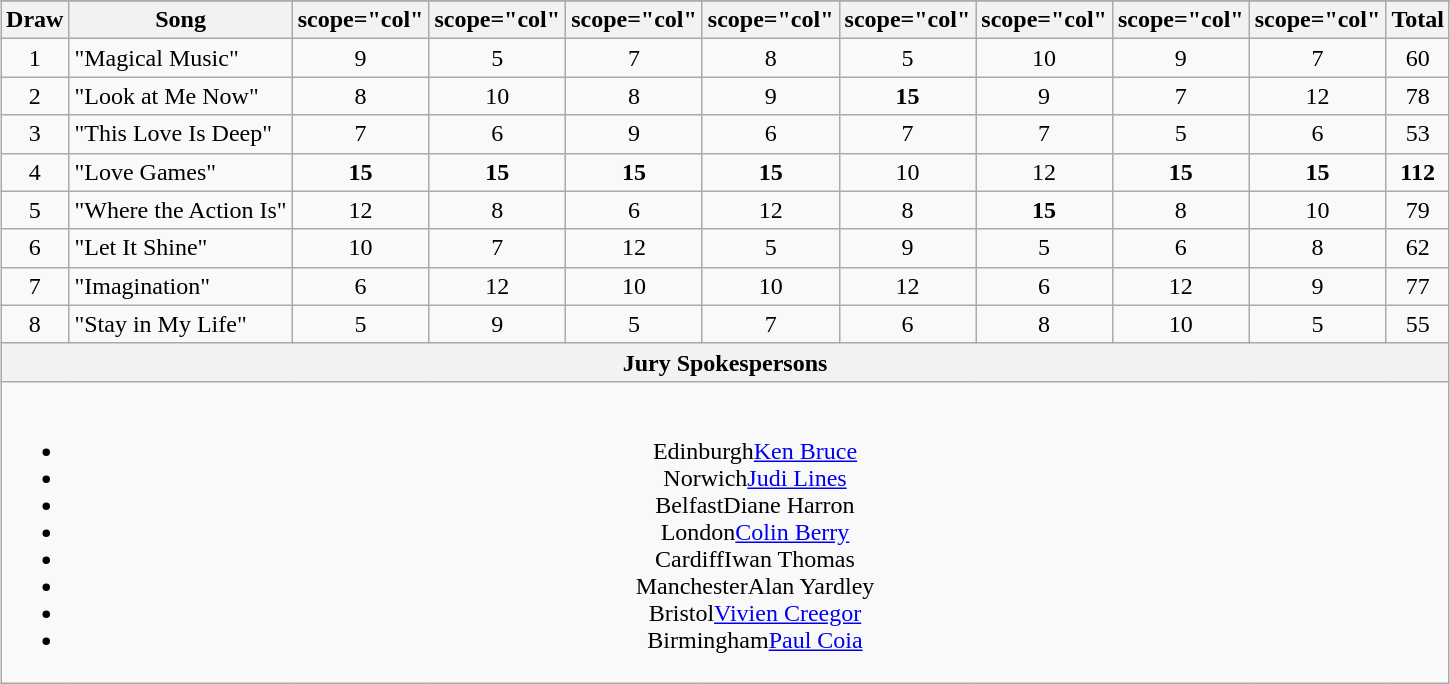<table class="wikitable plainrowheaders" style="margin: 1em auto 1em auto; text-align:center;">
<tr>
</tr>
<tr>
<th scope="col">Draw</th>
<th scope="col">Song</th>
<th>scope="col" </th>
<th>scope="col" </th>
<th>scope="col" </th>
<th>scope="col" </th>
<th>scope="col" </th>
<th>scope="col" </th>
<th>scope="col" </th>
<th>scope="col" </th>
<th scope="col">Total</th>
</tr>
<tr>
<td>1</td>
<td align="left">"Magical Music"</td>
<td>9</td>
<td>5</td>
<td>7</td>
<td>8</td>
<td>5</td>
<td>10</td>
<td>9</td>
<td>7</td>
<td>60</td>
</tr>
<tr>
<td>2</td>
<td align="left">"Look at Me Now"</td>
<td>8</td>
<td>10</td>
<td>8</td>
<td>9</td>
<td><strong>15</strong></td>
<td>9</td>
<td>7</td>
<td>12</td>
<td>78</td>
</tr>
<tr>
<td>3</td>
<td align="left">"This Love Is Deep"</td>
<td>7</td>
<td>6</td>
<td>9</td>
<td>6</td>
<td>7</td>
<td>7</td>
<td>5</td>
<td>6</td>
<td>53</td>
</tr>
<tr>
<td>4</td>
<td align="left">"Love Games"</td>
<td><strong>15</strong></td>
<td><strong>15</strong></td>
<td><strong>15</strong></td>
<td><strong>15</strong></td>
<td>10</td>
<td>12</td>
<td><strong>15</strong></td>
<td><strong>15</strong></td>
<td><strong>112</strong></td>
</tr>
<tr>
<td>5</td>
<td align="left">"Where the Action Is"</td>
<td>12</td>
<td>8</td>
<td>6</td>
<td>12</td>
<td>8</td>
<td><strong>15</strong></td>
<td>8</td>
<td>10</td>
<td>79</td>
</tr>
<tr>
<td>6</td>
<td align="left">"Let It Shine"</td>
<td>10</td>
<td>7</td>
<td>12</td>
<td>5</td>
<td>9</td>
<td>5</td>
<td>6</td>
<td>8</td>
<td>62</td>
</tr>
<tr>
<td>7</td>
<td align="left">"Imagination"</td>
<td>6</td>
<td>12</td>
<td>10</td>
<td>10</td>
<td>12</td>
<td>6</td>
<td>12</td>
<td>9</td>
<td>77</td>
</tr>
<tr>
<td>8</td>
<td align="left">"Stay in My Life"</td>
<td>5</td>
<td>9</td>
<td>5</td>
<td>7</td>
<td>6</td>
<td>8</td>
<td>10</td>
<td>5</td>
<td>55</td>
</tr>
<tr>
<th colspan="11">Jury Spokespersons</th>
</tr>
<tr>
<td colspan="11"><br><ul><li>Edinburgh<a href='#'>Ken Bruce</a></li><li>Norwich<a href='#'>Judi Lines</a></li><li>BelfastDiane Harron</li><li>London<a href='#'>Colin Berry</a></li><li>CardiffIwan Thomas</li><li>ManchesterAlan Yardley</li><li>Bristol<a href='#'>Vivien Creegor</a></li><li>Birmingham<a href='#'>Paul Coia</a></li></ul></td>
</tr>
</table>
